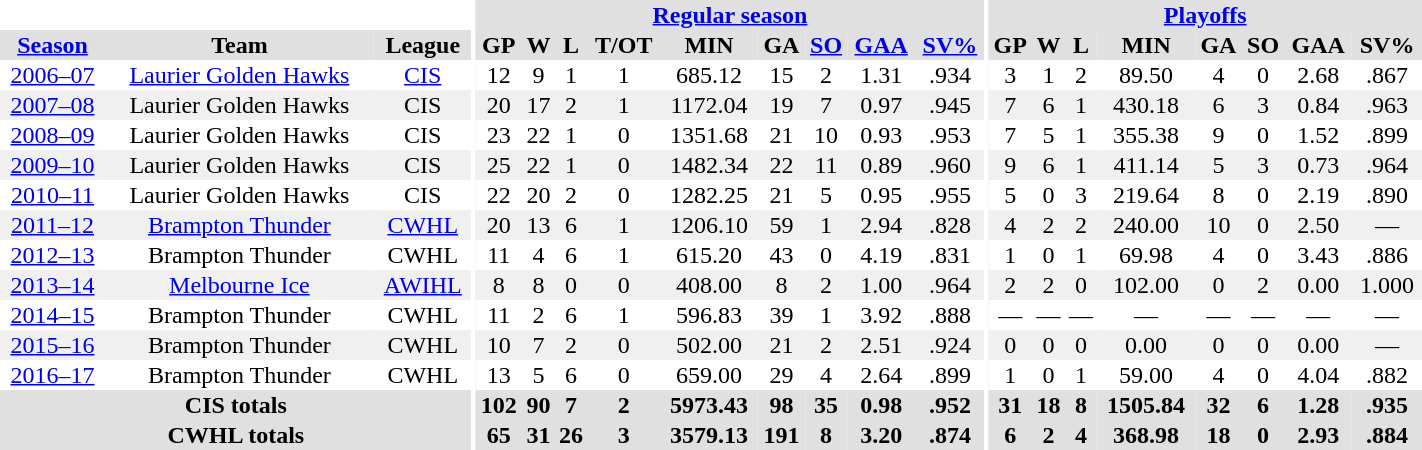<table border="0" cellpadding="1" cellspacing="0" style="text-align:center; width:75%">
<tr ALIGN="center" bgcolor="#e0e0e0">
<th align="center" colspan="3" bgcolor="#ffffff"></th>
<th align="center" rowspan="99" bgcolor="#ffffff"></th>
<th align="center" colspan="9" bgcolor="#e0e0e0"><a href='#'>Regular season</a></th>
<th align="center" rowspan="99" bgcolor="#ffffff"></th>
<th align="center" colspan="8" bgcolor="#e0e0e0"><a href='#'>Playoffs</a></th>
</tr>
<tr ALIGN="center" bgcolor="#e0e0e0">
<th><a href='#'>Season</a></th>
<th>Team</th>
<th>League</th>
<th>GP</th>
<th>W</th>
<th>L</th>
<th>T/OT</th>
<th>MIN</th>
<th>GA</th>
<th><a href='#'>SO</a></th>
<th><a href='#'>GAA</a></th>
<th><a href='#'>SV%</a></th>
<th>GP</th>
<th>W</th>
<th>L</th>
<th>MIN</th>
<th>GA</th>
<th>SO</th>
<th>GAA</th>
<th>SV%</th>
</tr>
<tr>
<td><a href='#'>2006–07</a></td>
<td><a href='#'>Laurier Golden Hawks</a></td>
<td><a href='#'>CIS</a></td>
<td>12</td>
<td>9</td>
<td>1</td>
<td>1</td>
<td>685.12</td>
<td>15</td>
<td>2</td>
<td>1.31</td>
<td>.934</td>
<td>3</td>
<td>1</td>
<td>2</td>
<td>89.50</td>
<td>4</td>
<td>0</td>
<td>2.68</td>
<td>.867</td>
</tr>
<tr style="background:#f0f0f0;">
<td><a href='#'>2007–08</a></td>
<td>Laurier Golden Hawks</td>
<td>CIS</td>
<td>20</td>
<td>17</td>
<td>2</td>
<td>1</td>
<td>1172.04</td>
<td>19</td>
<td>7</td>
<td>0.97</td>
<td>.945</td>
<td>7</td>
<td>6</td>
<td>1</td>
<td>430.18</td>
<td>6</td>
<td>3</td>
<td>0.84</td>
<td>.963</td>
</tr>
<tr>
<td><a href='#'>2008–09</a></td>
<td>Laurier Golden Hawks</td>
<td>CIS</td>
<td>23</td>
<td>22</td>
<td>1</td>
<td>0</td>
<td>1351.68</td>
<td>21</td>
<td>10</td>
<td>0.93</td>
<td>.953</td>
<td>7</td>
<td>5</td>
<td>1</td>
<td>355.38</td>
<td>9</td>
<td>0</td>
<td>1.52</td>
<td>.899</td>
</tr>
<tr style="background:#f0f0f0;">
<td><a href='#'>2009–10</a></td>
<td>Laurier Golden Hawks</td>
<td>CIS</td>
<td>25</td>
<td>22</td>
<td>1</td>
<td>0</td>
<td>1482.34</td>
<td>22</td>
<td>11</td>
<td>0.89</td>
<td>.960</td>
<td>9</td>
<td>6</td>
<td>1</td>
<td>411.14</td>
<td>5</td>
<td>3</td>
<td>0.73</td>
<td>.964</td>
</tr>
<tr>
<td><a href='#'>2010–11</a></td>
<td>Laurier Golden Hawks</td>
<td>CIS</td>
<td>22</td>
<td>20</td>
<td>2</td>
<td>0</td>
<td>1282.25</td>
<td>21</td>
<td>5</td>
<td>0.95</td>
<td>.955</td>
<td>5</td>
<td>0</td>
<td>3</td>
<td>219.64</td>
<td>8</td>
<td>0</td>
<td>2.19</td>
<td>.890</td>
</tr>
<tr style="background:#f0f0f0;">
<td><a href='#'>2011–12</a></td>
<td><a href='#'>Brampton Thunder</a></td>
<td><a href='#'>CWHL</a></td>
<td>20</td>
<td>13</td>
<td>6</td>
<td>1</td>
<td>1206.10</td>
<td>59</td>
<td>1</td>
<td>2.94</td>
<td>.828</td>
<td>4</td>
<td>2</td>
<td>2</td>
<td>240.00</td>
<td>10</td>
<td>0</td>
<td>2.50</td>
<td>—</td>
</tr>
<tr>
<td><a href='#'>2012–13</a></td>
<td>Brampton Thunder</td>
<td>CWHL</td>
<td>11</td>
<td>4</td>
<td>6</td>
<td>1</td>
<td>615.20</td>
<td>43</td>
<td>0</td>
<td>4.19</td>
<td>.831</td>
<td>1</td>
<td>0</td>
<td>1</td>
<td>69.98</td>
<td>4</td>
<td>0</td>
<td>3.43</td>
<td>.886</td>
</tr>
<tr style="background:#f0f0f0;">
<td><a href='#'>2013–14</a></td>
<td><a href='#'>Melbourne Ice</a></td>
<td><a href='#'>AWIHL</a></td>
<td>8</td>
<td>8</td>
<td>0</td>
<td>0</td>
<td>408.00</td>
<td>8</td>
<td>2</td>
<td>1.00</td>
<td>.964</td>
<td>2</td>
<td>2</td>
<td>0</td>
<td>102.00</td>
<td>0</td>
<td>2</td>
<td>0.00</td>
<td>1.000</td>
</tr>
<tr>
<td><a href='#'>2014–15</a></td>
<td>Brampton Thunder</td>
<td>CWHL</td>
<td>11</td>
<td>2</td>
<td>6</td>
<td>1</td>
<td>596.83</td>
<td>39</td>
<td>1</td>
<td>3.92</td>
<td>.888</td>
<td>—</td>
<td>—</td>
<td>—</td>
<td>—</td>
<td>—</td>
<td>—</td>
<td>—</td>
<td>—</td>
</tr>
<tr style="background:#f0f0f0;">
<td><a href='#'>2015–16</a></td>
<td>Brampton Thunder</td>
<td>CWHL</td>
<td>10</td>
<td>7</td>
<td>2</td>
<td>0</td>
<td>502.00</td>
<td>21</td>
<td>2</td>
<td>2.51</td>
<td>.924</td>
<td>0</td>
<td>0</td>
<td>0</td>
<td>0.00</td>
<td>0</td>
<td>0</td>
<td>0.00</td>
<td>—</td>
</tr>
<tr>
<td><a href='#'>2016–17</a></td>
<td>Brampton Thunder</td>
<td>CWHL</td>
<td>13</td>
<td>5</td>
<td>6</td>
<td>0</td>
<td>659.00</td>
<td>29</td>
<td>4</td>
<td>2.64</td>
<td>.899</td>
<td>1</td>
<td>0</td>
<td>1</td>
<td>59.00</td>
<td>4</td>
<td>0</td>
<td>4.04</td>
<td>.882</td>
</tr>
<tr style="background:#e0e0e0;">
<th colspan=3>CIS totals</th>
<th>102</th>
<th>90</th>
<th>7</th>
<th>2</th>
<th>5973.43</th>
<th>98</th>
<th>35</th>
<th>0.98</th>
<th>.952</th>
<th>31</th>
<th>18</th>
<th>8</th>
<th>1505.84</th>
<th>32</th>
<th>6</th>
<th>1.28</th>
<th>.935</th>
</tr>
<tr style="background:#e0e0e0;">
<th colspan=3>CWHL totals</th>
<th>65</th>
<th>31</th>
<th>26</th>
<th>3</th>
<th>3579.13</th>
<th>191</th>
<th>8</th>
<th>3.20</th>
<th>.874</th>
<th>6</th>
<th>2</th>
<th>4</th>
<th>368.98</th>
<th>18</th>
<th>0</th>
<th>2.93</th>
<th>.884</th>
</tr>
</table>
